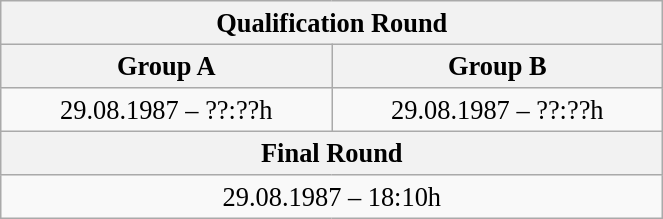<table class="wikitable" style=" text-align:center; font-size:110%;" width="35%">
<tr>
<th colspan="2">Qualification Round</th>
</tr>
<tr>
<th>Group A</th>
<th>Group B</th>
</tr>
<tr>
<td>29.08.1987 – ??:??h</td>
<td>29.08.1987 – ??:??h</td>
</tr>
<tr>
<th colspan="2">Final Round</th>
</tr>
<tr>
<td colspan="2">29.08.1987 – 18:10h</td>
</tr>
</table>
